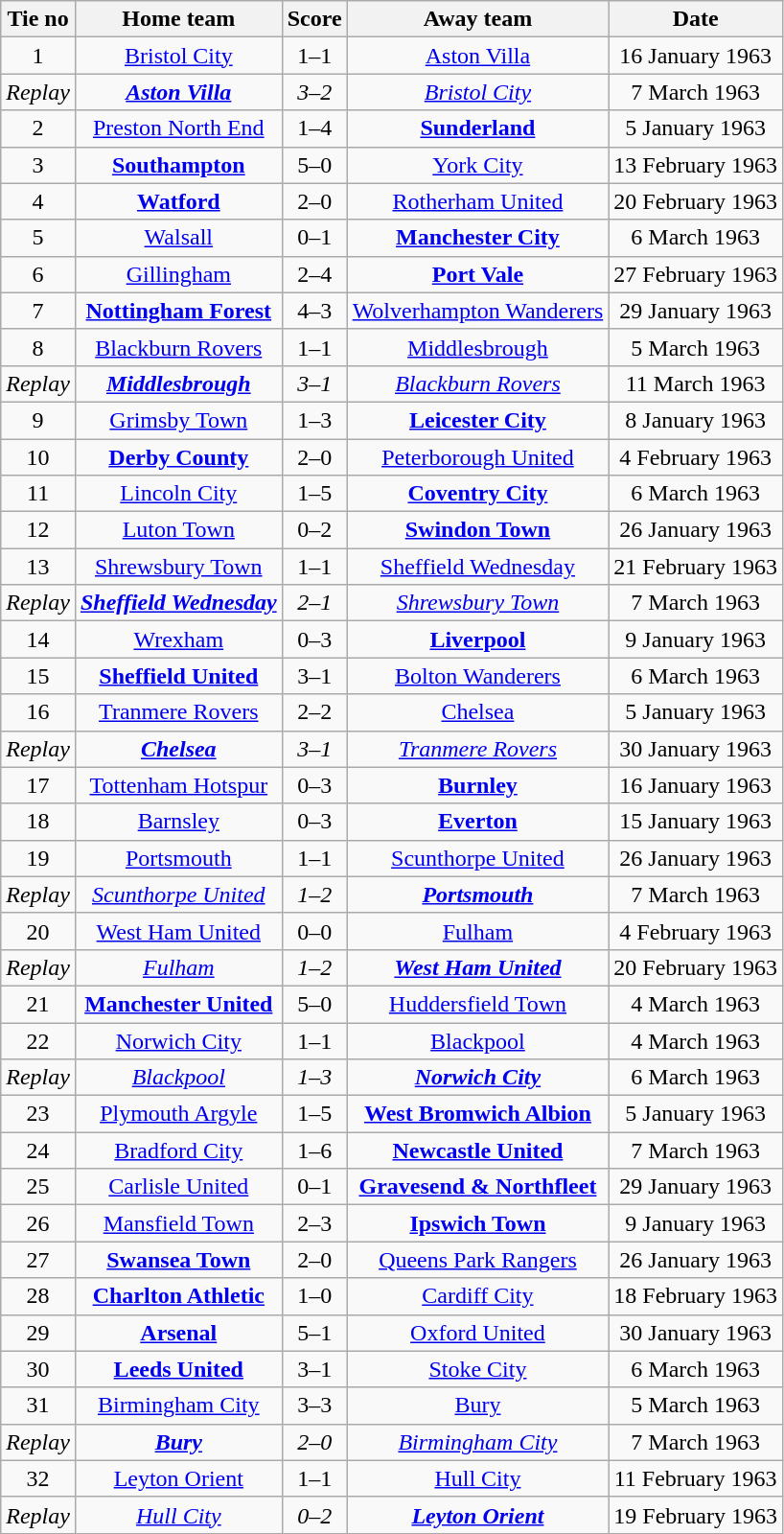<table class="wikitable" style="text-align: center">
<tr>
<th>Tie no</th>
<th>Home team</th>
<th>Score</th>
<th>Away team</th>
<th>Date</th>
</tr>
<tr>
<td>1</td>
<td><a href='#'>Bristol City</a></td>
<td>1–1</td>
<td><a href='#'>Aston Villa</a></td>
<td>16 January 1963</td>
</tr>
<tr>
<td><em>Replay</em></td>
<td><strong><em><a href='#'>Aston Villa</a></em></strong></td>
<td><em>3–2</em></td>
<td><em><a href='#'>Bristol City</a></em></td>
<td>7 March 1963</td>
</tr>
<tr>
<td>2</td>
<td><a href='#'>Preston North End</a></td>
<td>1–4</td>
<td><strong><a href='#'>Sunderland</a></strong></td>
<td>5 January 1963</td>
</tr>
<tr>
<td>3</td>
<td><strong><a href='#'>Southampton</a></strong></td>
<td>5–0</td>
<td><a href='#'>York City</a></td>
<td>13 February 1963</td>
</tr>
<tr>
<td>4</td>
<td><strong><a href='#'>Watford</a></strong></td>
<td>2–0</td>
<td><a href='#'>Rotherham United</a></td>
<td>20 February 1963</td>
</tr>
<tr>
<td>5</td>
<td><a href='#'>Walsall</a></td>
<td>0–1</td>
<td><strong><a href='#'>Manchester City</a></strong></td>
<td>6 March 1963</td>
</tr>
<tr>
<td>6</td>
<td><a href='#'>Gillingham</a></td>
<td>2–4</td>
<td><strong><a href='#'>Port Vale</a></strong></td>
<td>27 February 1963</td>
</tr>
<tr>
<td>7</td>
<td><strong><a href='#'>Nottingham Forest</a></strong></td>
<td>4–3</td>
<td><a href='#'>Wolverhampton Wanderers</a></td>
<td>29 January 1963</td>
</tr>
<tr>
<td>8</td>
<td><a href='#'>Blackburn Rovers</a></td>
<td>1–1</td>
<td><a href='#'>Middlesbrough</a></td>
<td>5 March 1963</td>
</tr>
<tr>
<td><em>Replay</em></td>
<td><strong><em><a href='#'>Middlesbrough</a></em></strong></td>
<td><em>3–1</em></td>
<td><em><a href='#'>Blackburn Rovers</a></em></td>
<td>11 March 1963</td>
</tr>
<tr>
<td>9</td>
<td><a href='#'>Grimsby Town</a></td>
<td>1–3</td>
<td><strong><a href='#'>Leicester City</a></strong></td>
<td>8 January 1963</td>
</tr>
<tr>
<td>10</td>
<td><strong><a href='#'>Derby County</a></strong></td>
<td>2–0</td>
<td><a href='#'>Peterborough United</a></td>
<td>4 February 1963</td>
</tr>
<tr>
<td>11</td>
<td><a href='#'>Lincoln City</a></td>
<td>1–5</td>
<td><strong><a href='#'>Coventry City</a></strong></td>
<td>6 March 1963</td>
</tr>
<tr>
<td>12</td>
<td><a href='#'>Luton Town</a></td>
<td>0–2</td>
<td><strong><a href='#'>Swindon Town</a></strong></td>
<td>26 January 1963</td>
</tr>
<tr>
<td>13</td>
<td><a href='#'>Shrewsbury Town</a></td>
<td>1–1</td>
<td><a href='#'>Sheffield Wednesday</a></td>
<td>21 February 1963</td>
</tr>
<tr>
<td><em>Replay</em></td>
<td><strong><em><a href='#'>Sheffield Wednesday</a></em></strong></td>
<td><em>2–1</em></td>
<td><em><a href='#'>Shrewsbury Town</a></em></td>
<td>7 March 1963</td>
</tr>
<tr>
<td>14</td>
<td><a href='#'>Wrexham</a></td>
<td>0–3</td>
<td><strong><a href='#'>Liverpool</a></strong></td>
<td>9 January 1963</td>
</tr>
<tr>
<td>15</td>
<td><strong><a href='#'>Sheffield United</a></strong></td>
<td>3–1</td>
<td><a href='#'>Bolton Wanderers</a></td>
<td>6 March 1963</td>
</tr>
<tr>
<td>16</td>
<td><a href='#'>Tranmere Rovers</a></td>
<td>2–2</td>
<td><a href='#'>Chelsea</a></td>
<td>5 January 1963</td>
</tr>
<tr>
<td><em>Replay</em></td>
<td><strong><em><a href='#'>Chelsea</a></em></strong></td>
<td><em>3–1</em></td>
<td><em><a href='#'>Tranmere Rovers</a></em></td>
<td>30 January 1963</td>
</tr>
<tr>
<td>17</td>
<td><a href='#'>Tottenham Hotspur</a></td>
<td>0–3</td>
<td><strong><a href='#'>Burnley</a></strong></td>
<td>16 January 1963</td>
</tr>
<tr>
<td>18</td>
<td><a href='#'>Barnsley</a></td>
<td>0–3</td>
<td><strong><a href='#'>Everton</a></strong></td>
<td>15 January 1963</td>
</tr>
<tr>
<td>19</td>
<td><a href='#'>Portsmouth</a></td>
<td>1–1</td>
<td><a href='#'>Scunthorpe United</a></td>
<td>26 January 1963</td>
</tr>
<tr>
<td><em>Replay</em></td>
<td><em><a href='#'>Scunthorpe United</a></em></td>
<td><em>1–2</em></td>
<td><strong><em><a href='#'>Portsmouth</a></em></strong></td>
<td>7 March 1963</td>
</tr>
<tr>
<td>20</td>
<td><a href='#'>West Ham United</a></td>
<td>0–0</td>
<td><a href='#'>Fulham</a></td>
<td>4 February 1963</td>
</tr>
<tr>
<td><em>Replay</em></td>
<td><em><a href='#'>Fulham</a></em></td>
<td><em>1–2</em></td>
<td><strong><em><a href='#'>West Ham United</a></em></strong></td>
<td>20 February 1963</td>
</tr>
<tr>
<td>21</td>
<td><strong><a href='#'>Manchester United</a></strong></td>
<td>5–0</td>
<td><a href='#'>Huddersfield Town</a></td>
<td>4 March 1963</td>
</tr>
<tr>
<td>22</td>
<td><a href='#'>Norwich City</a></td>
<td>1–1</td>
<td><a href='#'>Blackpool</a></td>
<td>4 March 1963</td>
</tr>
<tr>
<td><em>Replay</em></td>
<td><em><a href='#'>Blackpool</a></em></td>
<td><em>1–3</em></td>
<td><strong><em><a href='#'>Norwich City</a></em></strong></td>
<td>6 March 1963</td>
</tr>
<tr>
<td>23</td>
<td><a href='#'>Plymouth Argyle</a></td>
<td>1–5</td>
<td><strong><a href='#'>West Bromwich Albion</a></strong></td>
<td>5 January 1963</td>
</tr>
<tr>
<td>24</td>
<td><a href='#'>Bradford City</a></td>
<td>1–6</td>
<td><strong><a href='#'>Newcastle United</a></strong></td>
<td>7 March 1963</td>
</tr>
<tr>
<td>25</td>
<td><a href='#'>Carlisle United</a></td>
<td>0–1</td>
<td><strong><a href='#'>Gravesend & Northfleet</a></strong></td>
<td>29 January 1963</td>
</tr>
<tr>
<td>26</td>
<td><a href='#'>Mansfield Town</a></td>
<td>2–3</td>
<td><strong><a href='#'>Ipswich Town</a></strong></td>
<td>9 January 1963</td>
</tr>
<tr>
<td>27</td>
<td><strong><a href='#'>Swansea Town</a></strong></td>
<td>2–0</td>
<td><a href='#'>Queens Park Rangers</a></td>
<td>26 January 1963</td>
</tr>
<tr>
<td>28</td>
<td><strong><a href='#'>Charlton Athletic</a></strong></td>
<td>1–0</td>
<td><a href='#'>Cardiff City</a></td>
<td>18 February 1963</td>
</tr>
<tr>
<td>29</td>
<td><strong><a href='#'>Arsenal</a></strong></td>
<td>5–1</td>
<td><a href='#'>Oxford United</a></td>
<td>30 January 1963</td>
</tr>
<tr>
<td>30</td>
<td><strong><a href='#'>Leeds United</a></strong></td>
<td>3–1</td>
<td><a href='#'>Stoke City</a></td>
<td>6 March 1963</td>
</tr>
<tr>
<td>31</td>
<td><a href='#'>Birmingham City</a></td>
<td>3–3</td>
<td><a href='#'>Bury</a></td>
<td>5 March 1963</td>
</tr>
<tr>
<td><em>Replay</em></td>
<td><strong><em><a href='#'>Bury</a></em></strong></td>
<td><em>2–0</em></td>
<td><em><a href='#'>Birmingham City</a></em></td>
<td>7 March 1963</td>
</tr>
<tr>
<td>32</td>
<td><a href='#'>Leyton Orient</a></td>
<td>1–1</td>
<td><a href='#'>Hull City</a></td>
<td>11 February 1963</td>
</tr>
<tr>
<td><em>Replay</em></td>
<td><em><a href='#'>Hull City</a></em></td>
<td><em>0–2</em></td>
<td><strong><em><a href='#'>Leyton Orient</a></em></strong></td>
<td>19 February 1963</td>
</tr>
</table>
